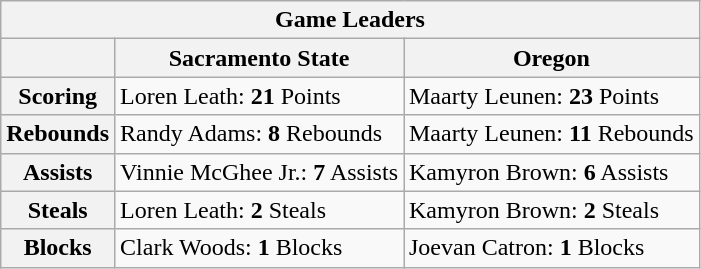<table class="wikitable">
<tr>
<th colspan=3>Game Leaders</th>
</tr>
<tr>
<th></th>
<th>Sacramento State</th>
<th>Oregon</th>
</tr>
<tr>
<th>Scoring</th>
<td>Loren Leath: <strong>21</strong> Points</td>
<td>Maarty Leunen: <strong>23</strong> Points</td>
</tr>
<tr>
<th>Rebounds</th>
<td>Randy Adams: <strong>8</strong> Rebounds</td>
<td>Maarty Leunen: <strong>11</strong> Rebounds</td>
</tr>
<tr>
<th>Assists</th>
<td>Vinnie McGhee Jr.: <strong>7</strong> Assists</td>
<td>Kamyron Brown: <strong>6</strong> Assists</td>
</tr>
<tr>
<th>Steals</th>
<td>Loren Leath: <strong>2</strong> Steals</td>
<td>Kamyron Brown: <strong>2</strong> Steals</td>
</tr>
<tr>
<th>Blocks</th>
<td>Clark Woods: <strong>1</strong> Blocks</td>
<td>Joevan Catron: <strong>1</strong> Blocks</td>
</tr>
</table>
